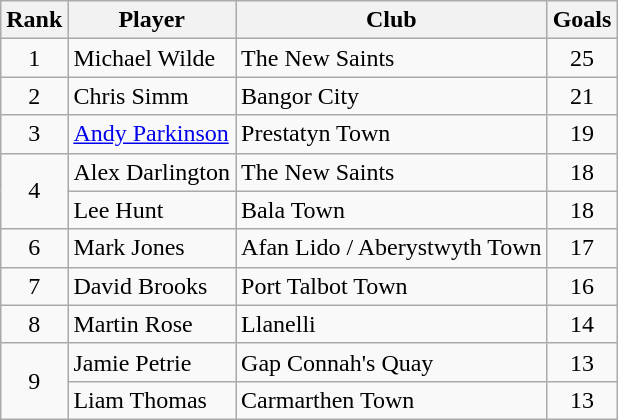<table class="wikitable" style="text-align:center">
<tr>
<th>Rank</th>
<th>Player</th>
<th>Club</th>
<th>Goals</th>
</tr>
<tr>
<td>1</td>
<td align="left"> Michael Wilde</td>
<td align="left">The New Saints</td>
<td>25</td>
</tr>
<tr>
<td>2</td>
<td align="left"> Chris Simm</td>
<td align="left">Bangor City</td>
<td>21</td>
</tr>
<tr>
<td>3</td>
<td align="left"> <a href='#'>Andy Parkinson</a></td>
<td align="left">Prestatyn Town</td>
<td>19</td>
</tr>
<tr>
<td rowspan="2">4</td>
<td align="left"> Alex Darlington</td>
<td align="left">The New Saints</td>
<td>18</td>
</tr>
<tr>
<td align="left"> Lee Hunt</td>
<td align="left">Bala Town</td>
<td>18</td>
</tr>
<tr>
<td>6</td>
<td align="left"> Mark Jones</td>
<td align="left">Afan Lido / Aberystwyth Town</td>
<td>17</td>
</tr>
<tr>
<td>7</td>
<td align="left"> David Brooks</td>
<td align="left">Port Talbot Town</td>
<td>16</td>
</tr>
<tr>
<td>8</td>
<td align="left"> Martin Rose</td>
<td align="left">Llanelli</td>
<td>14</td>
</tr>
<tr>
<td rowspan="2">9</td>
<td align="left"> Jamie Petrie</td>
<td align="left">Gap Connah's Quay</td>
<td>13</td>
</tr>
<tr>
<td align="left"> Liam Thomas</td>
<td align="left">Carmarthen Town</td>
<td>13</td>
</tr>
</table>
